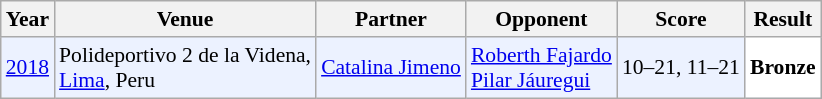<table class="sortable wikitable" style="font-size: 90%;">
<tr>
<th>Year</th>
<th>Venue</th>
<th>Partner</th>
<th>Opponent</th>
<th>Score</th>
<th>Result</th>
</tr>
<tr style="background:#ECF2FF">
<td align="center"><a href='#'>2018</a></td>
<td align="left">Polideportivo 2 de la Videna,<br><a href='#'>Lima</a>, Peru</td>
<td align="left"> <a href='#'>Catalina Jimeno</a></td>
<td align="left"> <a href='#'>Roberth Fajardo</a><br> <a href='#'>Pilar Jáuregui</a></td>
<td align="left">10–21, 11–21</td>
<td style="text-align:left; background:white"> <strong>Bronze</strong></td>
</tr>
</table>
